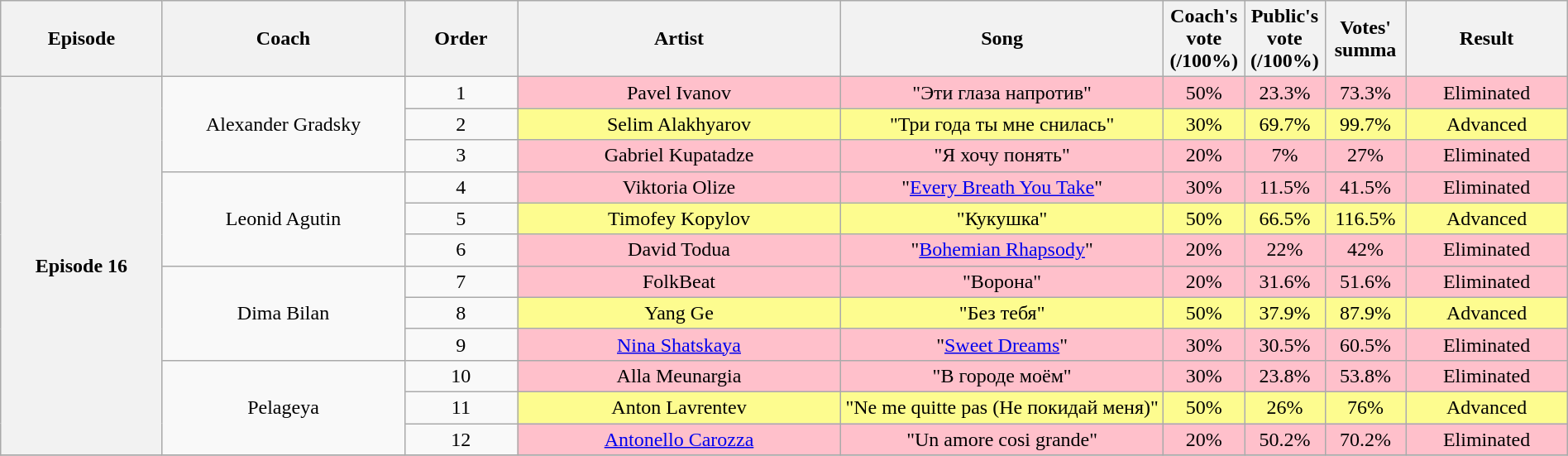<table class="wikitable" style="text-align: center; width:100%;">
<tr>
<th width="10%">Episode</th>
<th width="15%">Coach</th>
<th width="07%">Order</th>
<th width="20%">Artist</th>
<th width="20%">Song</th>
<th width="5%">Coach's vote (/100%)</th>
<th width="5%">Public's vote (/100%)</th>
<th width="5%">Votes' summa</th>
<th width="10%">Result</th>
</tr>
<tr>
<th rowspan=12>Episode 16<br><small></small></th>
<td rowspan=3>Alexander Gradsky</td>
<td>1</td>
<td style="background:pink;">Pavel Ivanov</td>
<td style="background:pink;">"Эти глаза напротив"</td>
<td style="background:pink;">50%</td>
<td style="background:pink;">23.3%</td>
<td style="background:pink;">73.3%</td>
<td style="background:pink;">Eliminated</td>
</tr>
<tr>
<td>2</td>
<td style="background:#fdfc8f;">Selim Alakhyarov</td>
<td style="background:#fdfc8f;">"Три года ты мне снилась"</td>
<td style="background:#fdfc8f;">30%</td>
<td style="background:#fdfc8f;">69.7%</td>
<td style="background:#fdfc8f;">99.7%</td>
<td style="background:#fdfc8f;">Advanced</td>
</tr>
<tr>
<td>3</td>
<td style="background:pink;">Gabriel Kupatadze</td>
<td style="background:pink;">"Я хочу понять"</td>
<td style="background:pink;">20%</td>
<td style="background:pink;">7%</td>
<td style="background:pink;">27%</td>
<td style="background:pink;">Eliminated</td>
</tr>
<tr>
<td rowspan=3>Leonid Agutin</td>
<td>4</td>
<td style="background:pink;">Viktoria Olize</td>
<td style="background:pink;">"<a href='#'>Every Breath You Take</a>"</td>
<td style="background:pink;">30%</td>
<td style="background:pink;">11.5%</td>
<td style="background:pink;">41.5%</td>
<td style="background:pink;">Eliminated</td>
</tr>
<tr>
<td>5</td>
<td style="background:#fdfc8f;">Timofey Kopylov</td>
<td style="background:#fdfc8f;">"Кукушка"</td>
<td style="background:#fdfc8f;">50%</td>
<td style="background:#fdfc8f;">66.5%</td>
<td style="background:#fdfc8f;">116.5%</td>
<td style="background:#fdfc8f;">Advanced</td>
</tr>
<tr>
<td>6</td>
<td style="background:pink;">David Todua</td>
<td style="background:pink;">"<a href='#'>Bohemian Rhapsody</a>"</td>
<td style="background:pink;">20%</td>
<td style="background:pink;">22%</td>
<td style="background:pink;">42%</td>
<td style="background:pink;">Eliminated</td>
</tr>
<tr>
<td rowspan=3>Dima Bilan</td>
<td>7</td>
<td style="background:pink;">FolkBeat</td>
<td style="background:pink;">"Ворона"</td>
<td style="background:pink;">20%</td>
<td style="background:pink;">31.6%</td>
<td style="background:pink;">51.6%</td>
<td style="background:pink;">Eliminated</td>
</tr>
<tr>
<td>8</td>
<td style="background:#fdfc8f;">Yang Ge</td>
<td style="background:#fdfc8f;">"Без тебя"</td>
<td style="background:#fdfc8f;">50%</td>
<td style="background:#fdfc8f;">37.9%</td>
<td style="background:#fdfc8f;">87.9%</td>
<td style="background:#fdfc8f;">Advanced</td>
</tr>
<tr>
<td>9</td>
<td style="background:pink;"><a href='#'>Nina Shatskaya</a></td>
<td style="background:pink;">"<a href='#'>Sweet Dreams</a>"</td>
<td style="background:pink;">30%</td>
<td style="background:pink;">30.5%</td>
<td style="background:pink;">60.5%</td>
<td style="background:pink;">Eliminated</td>
</tr>
<tr>
<td rowspan=3>Pelageya</td>
<td>10</td>
<td style="background:pink;">Alla Meunargia</td>
<td style="background:pink;">"В городе моём"</td>
<td style="background:pink;">30%</td>
<td style="background:pink;">23.8%</td>
<td style="background:pink;">53.8%</td>
<td style="background:pink;">Eliminated</td>
</tr>
<tr>
<td>11</td>
<td style="background:#fdfc8f;">Anton Lavrentev</td>
<td style="background:#fdfc8f;">"Ne me quitte pas (Не покидай меня)"</td>
<td style="background:#fdfc8f;">50%</td>
<td style="background:#fdfc8f;">26%</td>
<td style="background:#fdfc8f;">76%</td>
<td style="background:#fdfc8f;">Advanced</td>
</tr>
<tr>
<td>12</td>
<td style="background:pink;"><a href='#'>Antonello Carozza</a></td>
<td style="background:pink;">"Un amore cosi grande"</td>
<td style="background:pink;">20%</td>
<td style="background:pink;">50.2%</td>
<td style="background:pink;">70.2%</td>
<td style="background:pink;">Eliminated</td>
</tr>
<tr>
</tr>
</table>
